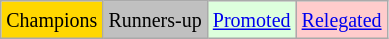<table class="wikitable">
<tr>
<td bgcolor=gold><small>Champions</small></td>
<td bgcolor=silver><small>Runners-up</small></td>
<td bgcolor="#DDFFDD"><small><a href='#'>Promoted</a></small></td>
<td bgcolor="#FFCCCC"><small><a href='#'>Relegated</a></small></td>
</tr>
</table>
